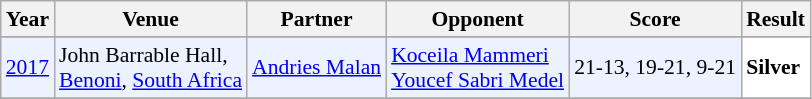<table class="sortable wikitable" style="font-size: 90%;">
<tr>
<th>Year</th>
<th>Venue</th>
<th>Partner</th>
<th>Opponent</th>
<th>Score</th>
<th>Result</th>
</tr>
<tr>
</tr>
<tr style="background:#ECF2FF">
<td align="center"><a href='#'>2017</a></td>
<td align="left">John Barrable Hall,<br> <a href='#'>Benoni</a>, <a href='#'>South Africa</a></td>
<td align="left"> <a href='#'>Andries Malan</a></td>
<td align="left"> <a href='#'>Koceila Mammeri</a> <br>  <a href='#'>Youcef Sabri Medel</a></td>
<td align="left">21-13, 19-21, 9-21</td>
<td style="text-align:left; background:white"> <strong>Silver</strong></td>
</tr>
<tr>
</tr>
</table>
